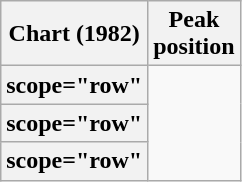<table class="wikitable plainrowheaders" style="text-align:center;">
<tr>
<th scope="col">Chart (1982)</th>
<th scope="col">Peak<br>position</th>
</tr>
<tr>
<th>scope="row"</th>
</tr>
<tr>
<th>scope="row"</th>
</tr>
<tr>
<th>scope="row"</th>
</tr>
</table>
